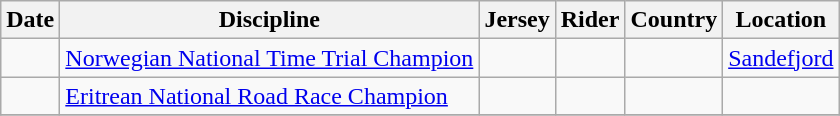<table class="wikitable">
<tr>
<th>Date</th>
<th>Discipline</th>
<th>Jersey</th>
<th>Rider</th>
<th>Country</th>
<th>Location</th>
</tr>
<tr>
<td></td>
<td><a href='#'>Norwegian National Time Trial Champion</a></td>
<td></td>
<td></td>
<td></td>
<td><a href='#'>Sandefjord</a></td>
</tr>
<tr>
<td></td>
<td><a href='#'>Eritrean National Road Race Champion</a></td>
<td></td>
<td></td>
<td></td>
<td></td>
</tr>
<tr>
</tr>
</table>
